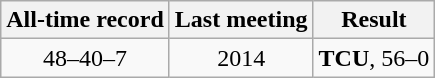<table class="wikitable">
<tr style="text-align:center;">
<th>All-time record</th>
<th>Last meeting</th>
<th>Result</th>
</tr>
<tr style="text-align:center;">
<td>48–40–7</td>
<td>2014</td>
<td><strong>TCU</strong>, 56–0</td>
</tr>
</table>
